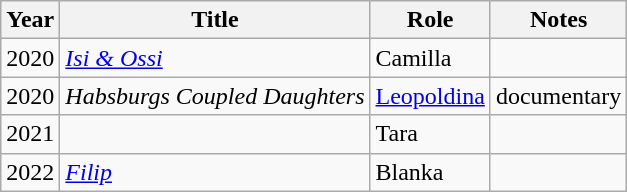<table class="wikitable sortable">
<tr>
<th>Year</th>
<th>Title</th>
<th>Role</th>
<th class="unsortable">Notes</th>
</tr>
<tr>
<td>2020</td>
<td><em><a href='#'>Isi & Ossi</a></em></td>
<td>Camilla</td>
<td></td>
</tr>
<tr>
<td>2020</td>
<td><em>Habsburgs Coupled Daughters</em></td>
<td><a href='#'>Leopoldina</a></td>
<td>documentary</td>
</tr>
<tr>
<td>2021</td>
<td></td>
<td>Tara</td>
<td></td>
</tr>
<tr>
<td>2022</td>
<td><em><a href='#'>Filip</a></em></td>
<td>Blanka</td>
</tr>
</table>
